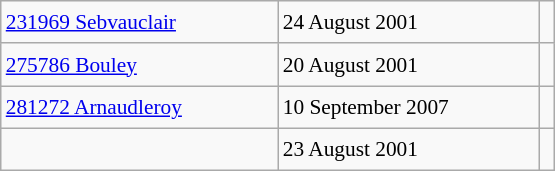<table class="wikitable" style="font-size: 89%; float: left; width: 26em; margin-right: 1em; height: 114px">
<tr>
<td><a href='#'>231969 Sebvauclair</a></td>
<td>24 August 2001</td>
<td></td>
</tr>
<tr>
<td><a href='#'>275786 Bouley</a></td>
<td>20 August 2001</td>
<td></td>
</tr>
<tr>
<td><a href='#'>281272 Arnaudleroy</a></td>
<td>10 September 2007</td>
<td></td>
</tr>
<tr>
<td></td>
<td>23 August 2001</td>
<td></td>
</tr>
</table>
